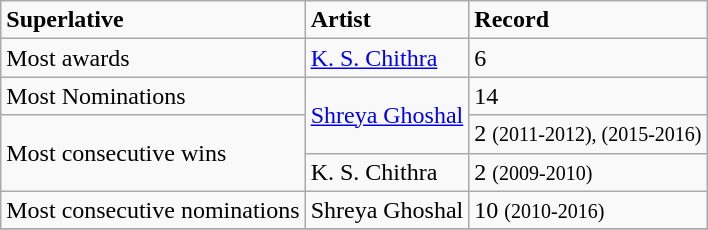<table class="wikitable">
<tr>
<td><strong>Superlative</strong></td>
<td><strong>Artist</strong></td>
<td><strong>Record</strong></td>
</tr>
<tr>
<td>Most awards</td>
<td><a href='#'>K. S. Chithra</a></td>
<td>6</td>
</tr>
<tr>
<td>Most Nominations</td>
<td rowspan="2"><a href='#'>Shreya Ghoshal</a></td>
<td>14</td>
</tr>
<tr>
<td rowspan="2">Most consecutive wins</td>
<td>2 <small>(2011-2012), (2015-2016)</small></td>
</tr>
<tr>
<td>K. S. Chithra</td>
<td>2 <small>(2009-2010)</small></td>
</tr>
<tr>
<td>Most consecutive nominations</td>
<td>Shreya Ghoshal</td>
<td>10 <small>(2010-2016)</small></td>
</tr>
<tr>
</tr>
</table>
